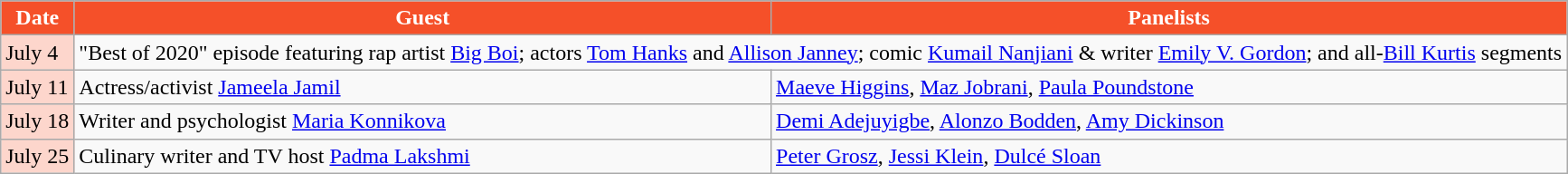<table class="wikitable">
<tr>
<th style="background:#F55029;color:#FFFFFF;">Date</th>
<th style="background:#F55029;color:#FFFFFF;">Guest</th>
<th style="background:#F55029;color:#FFFFFF;">Panelists</th>
</tr>
<tr>
<td style="background:#FDD6CC;color:#000000;">July 4</td>
<td colspan=2>"Best of 2020" episode featuring rap artist <a href='#'>Big Boi</a>; actors <a href='#'>Tom Hanks</a> and <a href='#'>Allison Janney</a>; comic <a href='#'>Kumail Nanjiani</a> & writer <a href='#'>Emily V. Gordon</a>; and all-<a href='#'>Bill Kurtis</a> segments</td>
</tr>
<tr>
<td style="background:#FDD6CC;color:#000000;">July 11</td>
<td>Actress/activist <a href='#'>Jameela Jamil</a></td>
<td><a href='#'>Maeve Higgins</a>, <a href='#'>Maz Jobrani</a>, <a href='#'>Paula Poundstone</a></td>
</tr>
<tr>
<td style="background:#FDD6CC;color:#000000;">July 18</td>
<td>Writer and psychologist <a href='#'>Maria Konnikova</a></td>
<td><a href='#'>Demi Adejuyigbe</a>, <a href='#'>Alonzo Bodden</a>, <a href='#'>Amy Dickinson</a></td>
</tr>
<tr>
<td style="background:#FDD6CC;color:#000000;">July 25</td>
<td>Culinary writer and TV host <a href='#'>Padma Lakshmi</a></td>
<td><a href='#'>Peter Grosz</a>, <a href='#'>Jessi Klein</a>, <a href='#'>Dulcé Sloan</a></td>
</tr>
</table>
